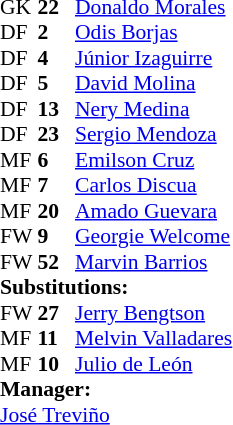<table style = "font-size: 90%" cellspacing = "0" cellpadding = "0">
<tr>
<td colspan = 4></td>
</tr>
<tr>
<th style="width:25px;"></th>
<th style="width:25px;"></th>
</tr>
<tr>
<td>GK</td>
<td><strong>22</strong></td>
<td> <a href='#'>Donaldo Morales</a></td>
</tr>
<tr>
<td>DF</td>
<td><strong>2</strong></td>
<td> <a href='#'>Odis Borjas</a></td>
</tr>
<tr>
<td>DF</td>
<td><strong>4</strong></td>
<td> <a href='#'>Júnior Izaguirre</a></td>
</tr>
<tr>
<td>DF</td>
<td><strong>5</strong></td>
<td> <a href='#'>David Molina</a></td>
</tr>
<tr>
<td>DF</td>
<td><strong>13</strong></td>
<td> <a href='#'>Nery Medina</a></td>
</tr>
<tr>
<td>DF</td>
<td><strong>23</strong></td>
<td> <a href='#'>Sergio Mendoza</a></td>
</tr>
<tr>
<td>MF</td>
<td><strong>6</strong></td>
<td> <a href='#'>Emilson Cruz</a></td>
</tr>
<tr>
<td>MF</td>
<td><strong>7</strong></td>
<td> <a href='#'>Carlos Discua</a></td>
<td></td>
<td></td>
</tr>
<tr>
<td>MF</td>
<td><strong>20</strong></td>
<td> <a href='#'>Amado Guevara</a></td>
<td></td>
<td></td>
<td></td>
<td></td>
</tr>
<tr>
<td>FW</td>
<td><strong>9</strong></td>
<td> <a href='#'>Georgie Welcome</a></td>
<td></td>
<td></td>
</tr>
<tr>
<td>FW</td>
<td><strong>52</strong></td>
<td> <a href='#'>Marvin Barrios</a></td>
</tr>
<tr>
<td colspan = 3><strong>Substitutions:</strong></td>
</tr>
<tr>
<td>FW</td>
<td><strong>27</strong></td>
<td> <a href='#'>Jerry Bengtson</a></td>
<td></td>
<td></td>
</tr>
<tr>
<td>MF</td>
<td><strong>11</strong></td>
<td> <a href='#'>Melvin Valladares</a></td>
<td></td>
<td></td>
</tr>
<tr>
<td>MF</td>
<td><strong>10</strong></td>
<td> <a href='#'>Julio de León</a></td>
<td></td>
<td></td>
<td></td>
<td></td>
</tr>
<tr>
<td colspan = 3><strong>Manager:</strong></td>
</tr>
<tr>
<td colspan = 3> <a href='#'>José Treviño</a></td>
</tr>
</table>
